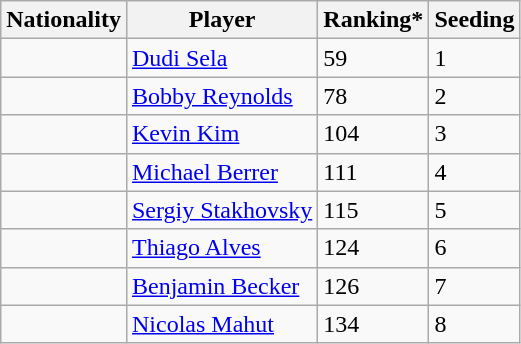<table class="wikitable">
<tr>
<th>Nationality</th>
<th>Player</th>
<th>Ranking*</th>
<th>Seeding</th>
</tr>
<tr>
<td></td>
<td><a href='#'>Dudi Sela</a></td>
<td>59</td>
<td>1</td>
</tr>
<tr>
<td></td>
<td><a href='#'>Bobby Reynolds</a></td>
<td>78</td>
<td>2</td>
</tr>
<tr>
<td></td>
<td><a href='#'>Kevin Kim</a></td>
<td>104</td>
<td>3</td>
</tr>
<tr>
<td></td>
<td><a href='#'>Michael Berrer</a></td>
<td>111</td>
<td>4</td>
</tr>
<tr>
<td></td>
<td><a href='#'>Sergiy Stakhovsky</a></td>
<td>115</td>
<td>5</td>
</tr>
<tr>
<td></td>
<td><a href='#'>Thiago Alves</a></td>
<td>124</td>
<td>6</td>
</tr>
<tr>
<td></td>
<td><a href='#'>Benjamin Becker</a></td>
<td>126</td>
<td>7</td>
</tr>
<tr>
<td></td>
<td><a href='#'>Nicolas Mahut</a></td>
<td>134</td>
<td>8</td>
</tr>
</table>
